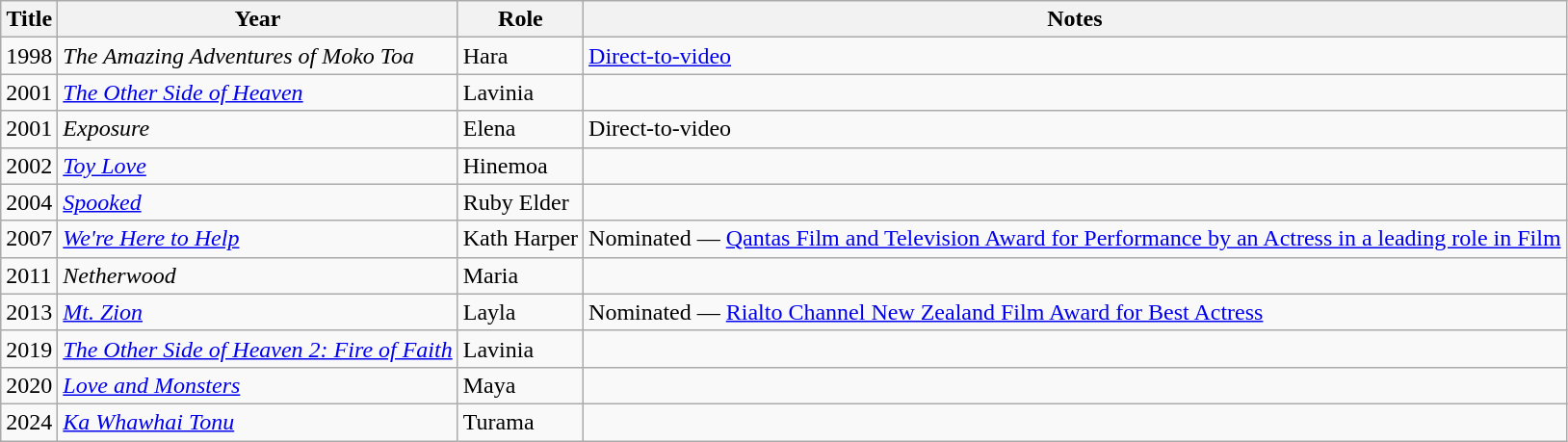<table class="wikitable plainrowheaders sortable">
<tr>
<th>Title</th>
<th>Year</th>
<th>Role</th>
<th scope="col" class="unsortable">Notes</th>
</tr>
<tr>
<td>1998</td>
<td><em>The Amazing Adventures of Moko Toa</em></td>
<td>Hara</td>
<td><a href='#'>Direct-to-video</a></td>
</tr>
<tr>
<td>2001</td>
<td><em><a href='#'>The Other Side of Heaven</a></em></td>
<td>Lavinia</td>
<td></td>
</tr>
<tr>
<td>2001</td>
<td><em>Exposure</em></td>
<td>Elena</td>
<td>Direct-to-video</td>
</tr>
<tr>
<td>2002</td>
<td><em><a href='#'>Toy Love</a></em></td>
<td>Hinemoa</td>
<td></td>
</tr>
<tr>
<td>2004</td>
<td><em><a href='#'>Spooked</a></em></td>
<td>Ruby Elder</td>
<td></td>
</tr>
<tr>
<td>2007</td>
<td><em><a href='#'>We're Here to Help</a></em></td>
<td>Kath Harper</td>
<td>Nominated — <a href='#'>Qantas Film and Television Award for Performance by an Actress in a leading role in Film</a></td>
</tr>
<tr>
<td>2011</td>
<td><em>Netherwood</em></td>
<td>Maria</td>
<td></td>
</tr>
<tr>
<td>2013</td>
<td><em><a href='#'>Mt. Zion</a></em></td>
<td>Layla</td>
<td>Nominated — <a href='#'>Rialto Channel New Zealand Film Award for Best Actress</a></td>
</tr>
<tr>
<td>2019</td>
<td><em><a href='#'>The Other Side of Heaven 2: Fire of Faith</a></em></td>
<td>Lavinia</td>
<td></td>
</tr>
<tr>
<td>2020</td>
<td><a href='#'><em>Love and Monsters</em></a></td>
<td>Maya</td>
<td></td>
</tr>
<tr>
<td>2024</td>
<td><em><a href='#'>Ka Whawhai Tonu</a></em></td>
<td>Turama</td>
<td></td>
</tr>
</table>
